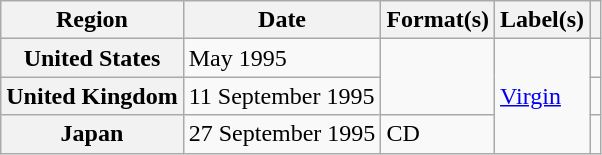<table class="wikitable plainrowheaders">
<tr>
<th scope="col">Region</th>
<th scope="col">Date</th>
<th scope="col">Format(s)</th>
<th scope="col">Label(s)</th>
<th scope="col"></th>
</tr>
<tr>
<th scope="row">United States</th>
<td>May 1995</td>
<td rowspan="2"></td>
<td rowspan="3"><a href='#'>Virgin</a></td>
<td></td>
</tr>
<tr>
<th scope="row">United Kingdom</th>
<td>11 September 1995</td>
<td></td>
</tr>
<tr>
<th scope="row">Japan</th>
<td>27 September 1995</td>
<td>CD</td>
<td></td>
</tr>
</table>
